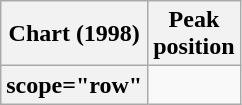<table class="wikitable plainrowheaders sortable">
<tr>
<th scope="col">Chart (1998)</th>
<th scope="col">Peak<br>position</th>
</tr>
<tr>
<th>scope="row" </th>
</tr>
</table>
